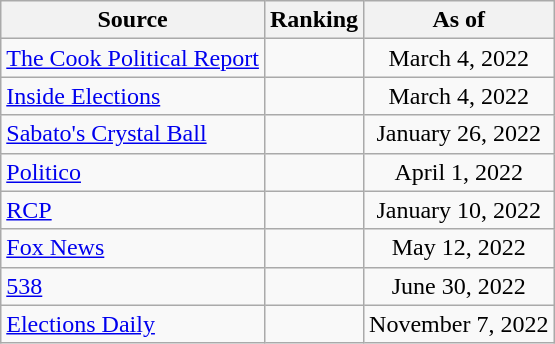<table class="wikitable" style="text-align:center">
<tr>
<th>Source</th>
<th>Ranking</th>
<th>As of</th>
</tr>
<tr>
<td align=left><a href='#'>The Cook Political Report</a></td>
<td></td>
<td>March 4, 2022</td>
</tr>
<tr>
<td align=left><a href='#'>Inside Elections</a></td>
<td></td>
<td>March 4, 2022</td>
</tr>
<tr>
<td align=left><a href='#'>Sabato's Crystal Ball</a></td>
<td></td>
<td>January 26, 2022</td>
</tr>
<tr>
<td align="left"><a href='#'>Politico</a></td>
<td></td>
<td>April 1, 2022</td>
</tr>
<tr>
<td align=left><a href='#'>RCP</a></td>
<td></td>
<td>January 10, 2022</td>
</tr>
<tr>
<td align=left><a href='#'>Fox News</a></td>
<td></td>
<td>May 12, 2022</td>
</tr>
<tr>
<td align="left"><a href='#'>538</a></td>
<td></td>
<td>June 30, 2022</td>
</tr>
<tr>
<td align="left"><a href='#'>Elections Daily</a></td>
<td></td>
<td>November 7, 2022</td>
</tr>
</table>
